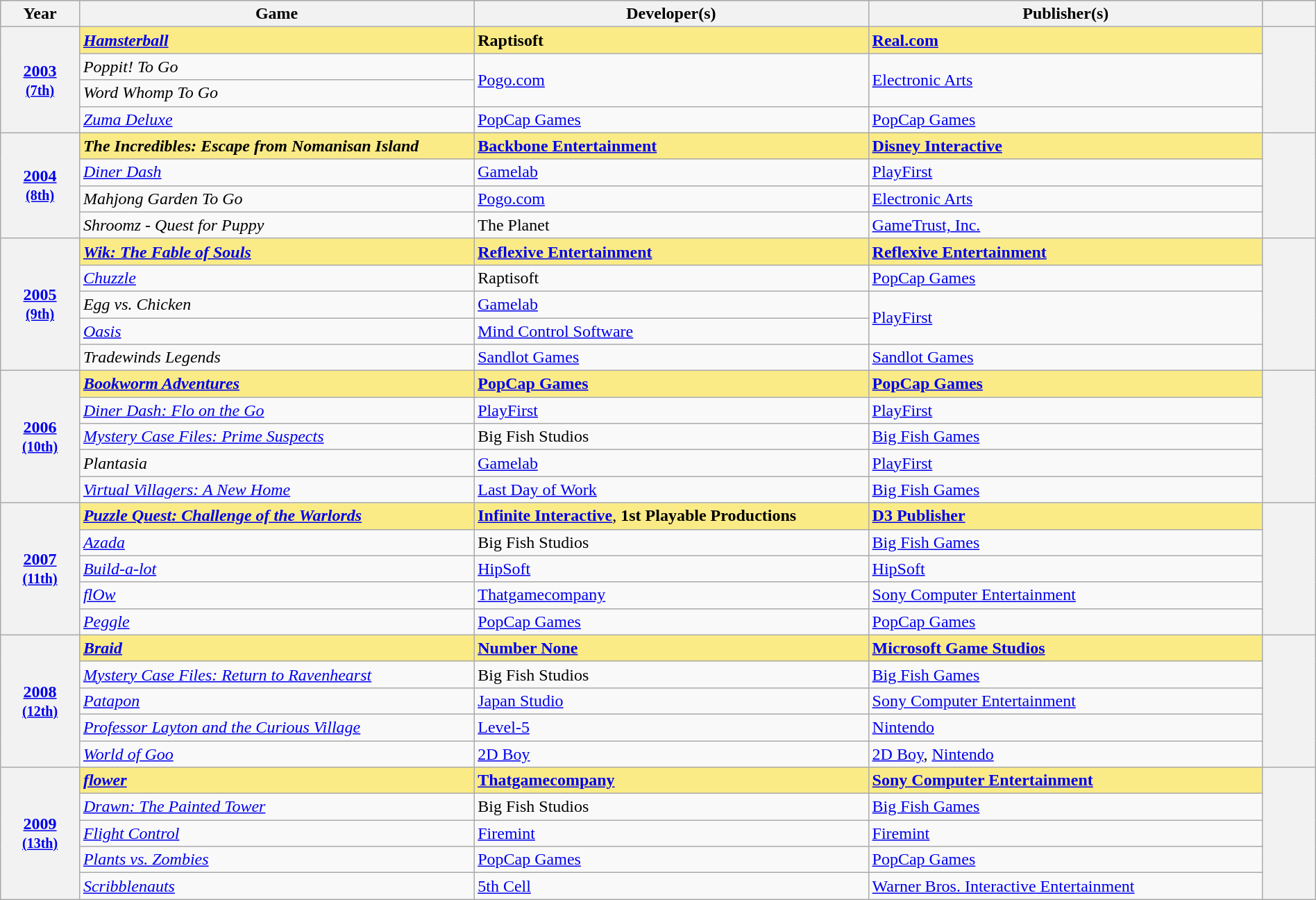<table class="wikitable sortable" style="width:100%;">
<tr style="background:#bebebe">
<th scope="col" style="width:6%;">Year</th>
<th scope="col" style="width:30%;">Game</th>
<th scope="col" style="width:30%;">Developer(s)</th>
<th scope="col" style="width:30%;">Publisher(s)</th>
<th scope="col" style="width:4%;" class="unsortable"></th>
</tr>
<tr>
<th scope="row" rowspan="4" style="text-align:center"><a href='#'>2003</a> <br><small><a href='#'>(7th)</a> </small></th>
<td style="background:#FAEB86"><strong><em><a href='#'>Hamsterball</a></em></strong></td>
<td style="background:#FAEB86"><strong>Raptisoft</strong></td>
<td style="background:#FAEB86"><strong><a href='#'>Real.com</a></strong></td>
<th scope="row" rowspan="4" style="text-align;center;"><br></th>
</tr>
<tr>
<td><em>Poppit! To Go</em></td>
<td rowspan="2"><a href='#'>Pogo.com</a></td>
<td rowspan="2"><a href='#'>Electronic Arts</a></td>
</tr>
<tr>
<td><em>Word Whomp To Go</em></td>
</tr>
<tr>
<td><em><a href='#'>Zuma Deluxe</a></em></td>
<td><a href='#'>PopCap Games</a></td>
<td><a href='#'>PopCap Games</a></td>
</tr>
<tr>
<th scope="row" rowspan="4" style="text-align:center"><a href='#'>2004</a> <br><small><a href='#'>(8th)</a> </small></th>
<td style="background:#FAEB86"><strong><em>The Incredibles: Escape from Nomanisan Island</em></strong></td>
<td style="background:#FAEB86"><strong><a href='#'>Backbone Entertainment</a></strong></td>
<td style="background:#FAEB86"><strong><a href='#'>Disney Interactive</a></strong></td>
<th scope="row" rowspan="4" style="text-align;center;"></th>
</tr>
<tr>
<td><em><a href='#'>Diner Dash</a></em></td>
<td><a href='#'>Gamelab</a></td>
<td><a href='#'>PlayFirst</a></td>
</tr>
<tr>
<td><em>Mahjong Garden To Go</em></td>
<td><a href='#'>Pogo.com</a></td>
<td><a href='#'>Electronic Arts</a></td>
</tr>
<tr>
<td><em>Shroomz - Quest for Puppy</em></td>
<td>The Planet</td>
<td><a href='#'>GameTrust, Inc.</a></td>
</tr>
<tr>
<th scope="row" rowspan="5" style="text-align:center"><a href='#'>2005</a> <br><small><a href='#'>(9th)</a> </small></th>
<td style="background:#FAEB86"><strong><em><a href='#'>Wik: The Fable of Souls</a></em></strong></td>
<td style="background:#FAEB86"><strong><a href='#'>Reflexive Entertainment</a></strong></td>
<td style="background:#FAEB86"><strong><a href='#'>Reflexive Entertainment</a></strong></td>
<th scope="row" rowspan="5" style="text-align:center"><br></th>
</tr>
<tr>
<td><em><a href='#'>Chuzzle</a></em></td>
<td>Raptisoft</td>
<td><a href='#'>PopCap Games</a></td>
</tr>
<tr>
<td><em>Egg vs. Chicken</em></td>
<td><a href='#'>Gamelab</a></td>
<td rowspan="2"><a href='#'>PlayFirst</a></td>
</tr>
<tr>
<td><em><a href='#'>Oasis</a></em></td>
<td><a href='#'>Mind Control Software</a></td>
</tr>
<tr>
<td><em>Tradewinds Legends</em></td>
<td><a href='#'>Sandlot Games</a></td>
<td><a href='#'>Sandlot Games</a></td>
</tr>
<tr>
<th scope="row" rowspan="5" style="text-align:center"><a href='#'>2006</a> <br><small><a href='#'>(10th)</a> </small></th>
<td style="background:#FAEB86"><strong><em><a href='#'>Bookworm Adventures</a></em></strong></td>
<td style="background:#FAEB86"><strong><a href='#'>PopCap Games</a></strong></td>
<td style="background:#FAEB86"><strong><a href='#'>PopCap Games</a></strong></td>
<th scope="row" rowspan="5" style="text-align:center"></th>
</tr>
<tr>
<td><em><a href='#'>Diner Dash: Flo on the Go</a></em></td>
<td><a href='#'>PlayFirst</a></td>
<td><a href='#'>PlayFirst</a></td>
</tr>
<tr>
<td><em><a href='#'>Mystery Case Files: Prime Suspects</a></em></td>
<td>Big Fish Studios</td>
<td><a href='#'>Big Fish Games</a></td>
</tr>
<tr>
<td><em>Plantasia</em></td>
<td><a href='#'>Gamelab</a></td>
<td><a href='#'>PlayFirst</a></td>
</tr>
<tr>
<td><em><a href='#'>Virtual Villagers: A New Home</a></em></td>
<td><a href='#'>Last Day of Work</a></td>
<td><a href='#'>Big Fish Games</a></td>
</tr>
<tr>
<th scope="row" rowspan="5" style="text-align:center"><a href='#'>2007</a> <br><small><a href='#'>(11th)</a> </small></th>
<td style="background:#FAEB86"><strong><em><a href='#'>Puzzle Quest: Challenge of the Warlords</a></em></strong></td>
<td style="background:#FAEB86"><strong><a href='#'>Infinite Interactive</a></strong>, <strong>1st Playable Productions</strong></td>
<td style="background:#FAEB86"><strong><a href='#'>D3 Publisher</a></strong></td>
<th scope="row" rowspan="5" style="text-align:center"></th>
</tr>
<tr>
<td><em><a href='#'>Azada</a></em></td>
<td>Big Fish Studios</td>
<td><a href='#'>Big Fish Games</a></td>
</tr>
<tr>
<td><em><a href='#'>Build-a-lot</a></em></td>
<td><a href='#'>HipSoft</a></td>
<td><a href='#'>HipSoft</a></td>
</tr>
<tr>
<td><em><a href='#'>flOw</a></em></td>
<td><a href='#'>Thatgamecompany</a></td>
<td><a href='#'>Sony Computer Entertainment</a></td>
</tr>
<tr>
<td><em><a href='#'>Peggle</a></em></td>
<td><a href='#'>PopCap Games</a></td>
<td><a href='#'>PopCap Games</a></td>
</tr>
<tr>
<th scope="row" rowspan="5" style="text-align:center"><a href='#'>2008</a> <br><small><a href='#'>(12th)</a> </small></th>
<td style="background:#FAEB86"><strong><em><a href='#'>Braid</a></em></strong></td>
<td style="background:#FAEB86"><strong><a href='#'>Number None</a></strong></td>
<td style="background:#FAEB86"><strong><a href='#'>Microsoft Game Studios</a></strong></td>
<th scope="row" rowspan="5" style="text-align:center"></th>
</tr>
<tr>
<td><em><a href='#'>Mystery Case Files: Return to Ravenhearst</a></em></td>
<td>Big Fish Studios</td>
<td><a href='#'>Big Fish Games</a></td>
</tr>
<tr>
<td><em><a href='#'>Patapon</a></em></td>
<td><a href='#'>Japan Studio</a></td>
<td><a href='#'>Sony Computer Entertainment</a></td>
</tr>
<tr>
<td><em><a href='#'>Professor Layton and the Curious Village</a></em></td>
<td><a href='#'>Level-5</a></td>
<td><a href='#'>Nintendo</a></td>
</tr>
<tr>
<td><em><a href='#'>World of Goo</a></em></td>
<td><a href='#'>2D Boy</a></td>
<td><a href='#'>2D Boy</a>, <a href='#'>Nintendo</a></td>
</tr>
<tr>
<th scope="row" rowspan="5" style="text-align:center"><a href='#'>2009</a> <br><small><a href='#'>(13th)</a> </small></th>
<td style="background:#FAEB86"><strong><em><a href='#'>flower</a></em></strong></td>
<td style="background:#FAEB86"><strong><a href='#'>Thatgamecompany</a></strong></td>
<td style="background:#FAEB86"><strong><a href='#'>Sony Computer Entertainment</a></strong></td>
<th scope="row" rowspan="5" style="text-align:center"></th>
</tr>
<tr>
<td><em><a href='#'>Drawn: The Painted Tower</a></em></td>
<td>Big Fish Studios</td>
<td><a href='#'>Big Fish Games</a></td>
</tr>
<tr>
<td><em><a href='#'>Flight Control</a></em></td>
<td><a href='#'>Firemint</a></td>
<td><a href='#'>Firemint</a></td>
</tr>
<tr>
<td><em><a href='#'>Plants vs. Zombies</a></em></td>
<td><a href='#'>PopCap Games</a></td>
<td><a href='#'>PopCap Games</a></td>
</tr>
<tr>
<td><em><a href='#'>Scribblenauts</a></em></td>
<td><a href='#'>5th Cell</a></td>
<td><a href='#'>Warner Bros. Interactive Entertainment</a></td>
</tr>
</table>
